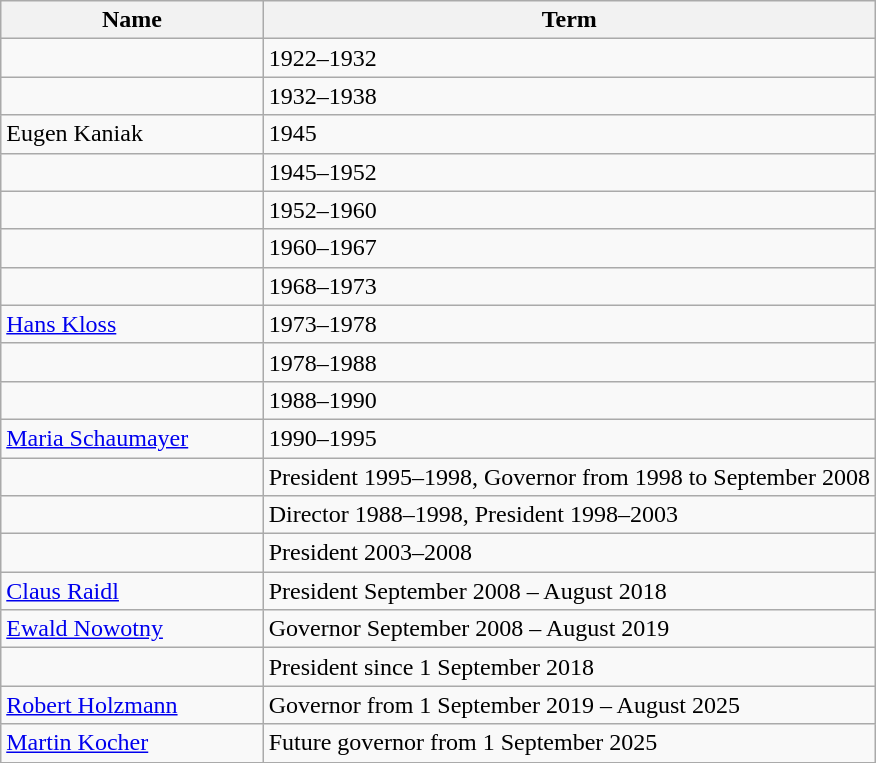<table class="wikitable centered">
<tr class="hintergrundfarbe5">
<th width="30%">Name</th>
<th width="70%">Term</th>
</tr>
<tr>
<td></td>
<td>1922–1932</td>
</tr>
<tr>
<td></td>
<td>1932–1938</td>
</tr>
<tr>
<td>Eugen Kaniak</td>
<td>1945</td>
</tr>
<tr>
<td></td>
<td>1945–1952</td>
</tr>
<tr>
<td></td>
<td>1952–1960</td>
</tr>
<tr>
<td></td>
<td>1960–1967</td>
</tr>
<tr>
<td></td>
<td>1968–1973</td>
</tr>
<tr>
<td><a href='#'>Hans Kloss</a></td>
<td>1973–1978</td>
</tr>
<tr>
<td></td>
<td>1978–1988</td>
</tr>
<tr>
<td></td>
<td>1988–1990</td>
</tr>
<tr>
<td><a href='#'>Maria Schaumayer</a></td>
<td>1990–1995</td>
</tr>
<tr>
<td></td>
<td>President 1995–1998, Governor from 1998 to September 2008</td>
</tr>
<tr>
<td></td>
<td>Director 1988–1998, President 1998–2003</td>
</tr>
<tr>
<td></td>
<td>President 2003–2008</td>
</tr>
<tr>
<td><a href='#'>Claus Raidl</a></td>
<td>President September 2008 – August 2018</td>
</tr>
<tr>
<td><a href='#'>Ewald Nowotny</a></td>
<td>Governor September 2008 – August 2019</td>
</tr>
<tr>
<td></td>
<td>President since 1 September 2018</td>
</tr>
<tr>
<td><a href='#'>Robert Holzmann</a></td>
<td>Governor from 1 September 2019 – August 2025</td>
</tr>
<tr>
<td><a href='#'>Martin Kocher</a></td>
<td>Future governor from 1 September 2025</td>
</tr>
</table>
